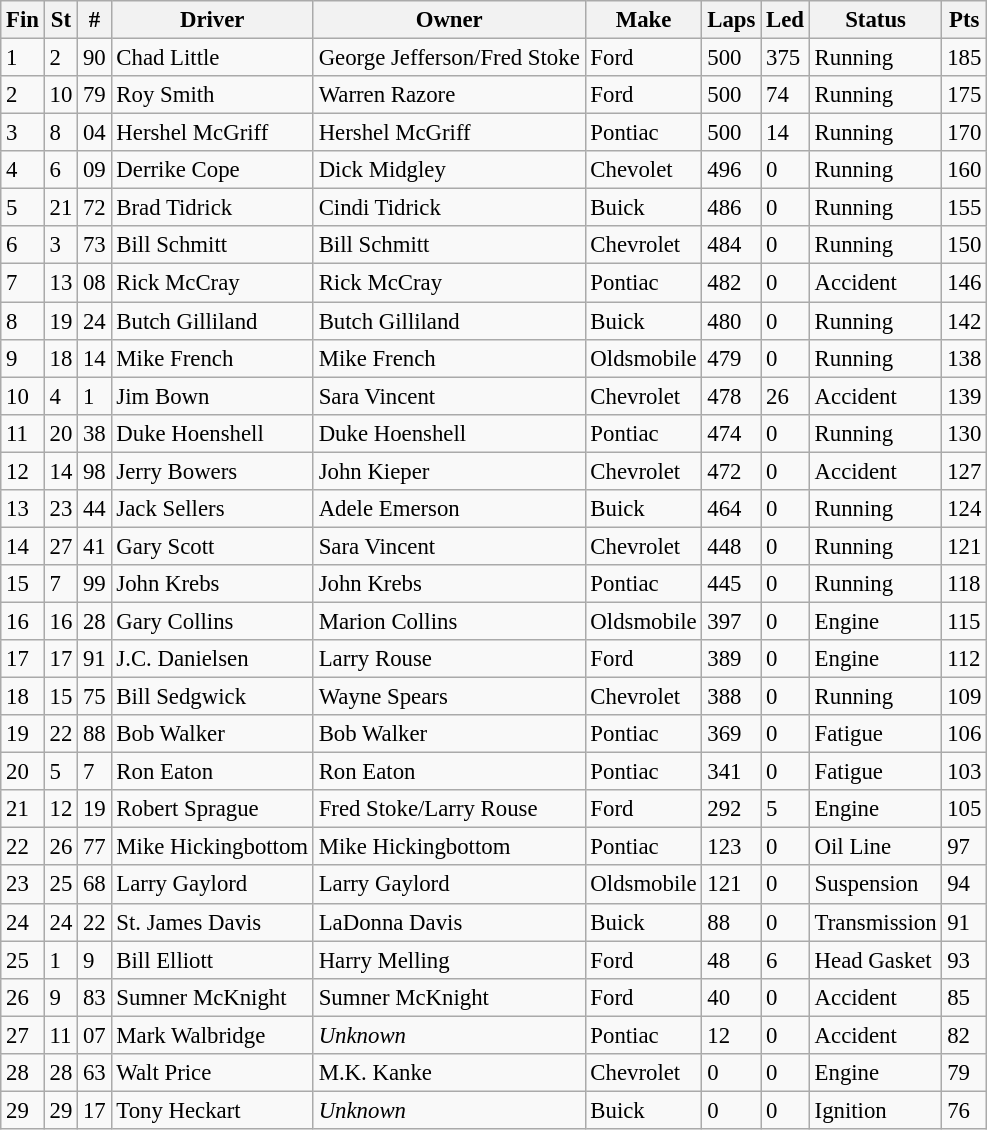<table class="wikitable" style="font-size: 95%;">
<tr>
<th>Fin</th>
<th>St</th>
<th>#</th>
<th>Driver</th>
<th>Owner</th>
<th>Make</th>
<th>Laps</th>
<th>Led</th>
<th>Status</th>
<th>Pts</th>
</tr>
<tr>
<td>1</td>
<td>2</td>
<td>90</td>
<td>Chad Little</td>
<td>George Jefferson/Fred Stoke</td>
<td>Ford</td>
<td>500</td>
<td>375</td>
<td>Running</td>
<td>185</td>
</tr>
<tr>
<td>2</td>
<td>10</td>
<td>79</td>
<td>Roy Smith</td>
<td>Warren Razore</td>
<td>Ford</td>
<td>500</td>
<td>74</td>
<td>Running</td>
<td>175</td>
</tr>
<tr>
<td>3</td>
<td>8</td>
<td>04</td>
<td>Hershel McGriff</td>
<td>Hershel McGriff</td>
<td>Pontiac</td>
<td>500</td>
<td>14</td>
<td>Running</td>
<td>170</td>
</tr>
<tr>
<td>4</td>
<td>6</td>
<td>09</td>
<td>Derrike Cope</td>
<td>Dick Midgley</td>
<td>Chevolet</td>
<td>496</td>
<td>0</td>
<td>Running</td>
<td>160</td>
</tr>
<tr>
<td>5</td>
<td>21</td>
<td>72</td>
<td>Brad Tidrick</td>
<td>Cindi Tidrick</td>
<td>Buick</td>
<td>486</td>
<td>0</td>
<td>Running</td>
<td>155</td>
</tr>
<tr>
<td>6</td>
<td>3</td>
<td>73</td>
<td>Bill Schmitt</td>
<td>Bill Schmitt</td>
<td>Chevrolet</td>
<td>484</td>
<td>0</td>
<td>Running</td>
<td>150</td>
</tr>
<tr>
<td>7</td>
<td>13</td>
<td>08</td>
<td>Rick McCray</td>
<td>Rick McCray</td>
<td>Pontiac</td>
<td>482</td>
<td>0</td>
<td>Accident</td>
<td>146</td>
</tr>
<tr>
<td>8</td>
<td>19</td>
<td>24</td>
<td>Butch Gilliland</td>
<td>Butch Gilliland</td>
<td>Buick</td>
<td>480</td>
<td>0</td>
<td>Running</td>
<td>142</td>
</tr>
<tr>
<td>9</td>
<td>18</td>
<td>14</td>
<td>Mike French</td>
<td>Mike French</td>
<td>Oldsmobile</td>
<td>479</td>
<td>0</td>
<td>Running</td>
<td>138</td>
</tr>
<tr>
<td>10</td>
<td>4</td>
<td>1</td>
<td>Jim Bown</td>
<td>Sara Vincent</td>
<td>Chevrolet</td>
<td>478</td>
<td>26</td>
<td>Accident</td>
<td>139</td>
</tr>
<tr>
<td>11</td>
<td>20</td>
<td>38</td>
<td>Duke Hoenshell</td>
<td>Duke Hoenshell</td>
<td>Pontiac</td>
<td>474</td>
<td>0</td>
<td>Running</td>
<td>130</td>
</tr>
<tr>
<td>12</td>
<td>14</td>
<td>98</td>
<td>Jerry Bowers</td>
<td>John Kieper</td>
<td>Chevrolet</td>
<td>472</td>
<td>0</td>
<td>Accident</td>
<td>127</td>
</tr>
<tr>
<td>13</td>
<td>23</td>
<td>44</td>
<td>Jack Sellers</td>
<td>Adele Emerson</td>
<td>Buick</td>
<td>464</td>
<td>0</td>
<td>Running</td>
<td>124</td>
</tr>
<tr>
<td>14</td>
<td>27</td>
<td>41</td>
<td>Gary Scott</td>
<td>Sara Vincent</td>
<td>Chevrolet</td>
<td>448</td>
<td>0</td>
<td>Running</td>
<td>121</td>
</tr>
<tr>
<td>15</td>
<td>7</td>
<td>99</td>
<td>John Krebs</td>
<td>John Krebs</td>
<td>Pontiac</td>
<td>445</td>
<td>0</td>
<td>Running</td>
<td>118</td>
</tr>
<tr>
<td>16</td>
<td>16</td>
<td>28</td>
<td>Gary Collins</td>
<td>Marion Collins</td>
<td>Oldsmobile</td>
<td>397</td>
<td>0</td>
<td>Engine</td>
<td>115</td>
</tr>
<tr>
<td>17</td>
<td>17</td>
<td>91</td>
<td>J.C. Danielsen</td>
<td>Larry Rouse</td>
<td>Ford</td>
<td>389</td>
<td>0</td>
<td>Engine</td>
<td>112</td>
</tr>
<tr>
<td>18</td>
<td>15</td>
<td>75</td>
<td>Bill Sedgwick</td>
<td>Wayne Spears</td>
<td>Chevrolet</td>
<td>388</td>
<td>0</td>
<td>Running</td>
<td>109</td>
</tr>
<tr>
<td>19</td>
<td>22</td>
<td>88</td>
<td>Bob Walker</td>
<td>Bob Walker</td>
<td>Pontiac</td>
<td>369</td>
<td>0</td>
<td>Fatigue</td>
<td>106</td>
</tr>
<tr>
<td>20</td>
<td>5</td>
<td>7</td>
<td>Ron Eaton</td>
<td>Ron Eaton</td>
<td>Pontiac</td>
<td>341</td>
<td>0</td>
<td>Fatigue</td>
<td>103</td>
</tr>
<tr>
<td>21</td>
<td>12</td>
<td>19</td>
<td>Robert Sprague</td>
<td>Fred Stoke/Larry Rouse</td>
<td>Ford</td>
<td>292</td>
<td>5</td>
<td>Engine</td>
<td>105</td>
</tr>
<tr>
<td>22</td>
<td>26</td>
<td>77</td>
<td>Mike Hickingbottom</td>
<td>Mike Hickingbottom</td>
<td>Pontiac</td>
<td>123</td>
<td>0</td>
<td>Oil Line</td>
<td>97</td>
</tr>
<tr>
<td>23</td>
<td>25</td>
<td>68</td>
<td>Larry Gaylord</td>
<td>Larry Gaylord</td>
<td>Oldsmobile</td>
<td>121</td>
<td>0</td>
<td>Suspension</td>
<td>94</td>
</tr>
<tr>
<td>24</td>
<td>24</td>
<td>22</td>
<td>St. James Davis</td>
<td>LaDonna Davis</td>
<td>Buick</td>
<td>88</td>
<td>0</td>
<td>Transmission</td>
<td>91</td>
</tr>
<tr>
<td>25</td>
<td>1</td>
<td>9</td>
<td>Bill Elliott</td>
<td>Harry Melling</td>
<td>Ford</td>
<td>48</td>
<td>6</td>
<td>Head Gasket</td>
<td>93</td>
</tr>
<tr>
<td>26</td>
<td>9</td>
<td>83</td>
<td>Sumner McKnight</td>
<td>Sumner McKnight</td>
<td>Ford</td>
<td>40</td>
<td>0</td>
<td>Accident</td>
<td>85</td>
</tr>
<tr>
<td>27</td>
<td>11</td>
<td>07</td>
<td>Mark Walbridge</td>
<td><em>Unknown</em></td>
<td>Pontiac</td>
<td>12</td>
<td>0</td>
<td>Accident</td>
<td>82</td>
</tr>
<tr>
<td>28</td>
<td>28</td>
<td>63</td>
<td>Walt Price</td>
<td>M.K. Kanke</td>
<td>Chevrolet</td>
<td>0</td>
<td>0</td>
<td>Engine</td>
<td>79</td>
</tr>
<tr>
<td>29</td>
<td>29</td>
<td>17</td>
<td>Tony Heckart</td>
<td><em>Unknown</em></td>
<td>Buick</td>
<td>0</td>
<td>0</td>
<td>Ignition</td>
<td>76</td>
</tr>
</table>
